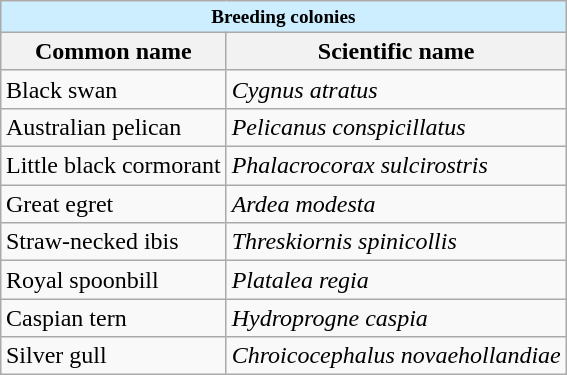<table class="wikitable" style="float: right;" border="1">
<tr>
<td colspan=2 style="font-size:80%; background:#cef; text-align:center;"><strong>Breeding colonies</strong></td>
</tr>
<tr>
<th>Common name</th>
<th>Scientific name</th>
</tr>
<tr>
<td>Black swan</td>
<td><em>Cygnus atratus</em></td>
</tr>
<tr>
<td>Australian pelican</td>
<td><em>Pelicanus conspicillatus</em></td>
</tr>
<tr>
<td>Little black cormorant</td>
<td><em>Phalacrocorax sulcirostris</em></td>
</tr>
<tr>
<td>Great egret</td>
<td><em>Ardea modesta</em></td>
</tr>
<tr>
<td>Straw-necked ibis</td>
<td><em>Threskiornis spinicollis</em></td>
</tr>
<tr>
<td>Royal spoonbill</td>
<td><em>Platalea regia</em></td>
</tr>
<tr>
<td>Caspian tern</td>
<td><em>Hydroprogne caspia</em></td>
</tr>
<tr>
<td>Silver gull</td>
<td><em>Chroicocephalus novaehollandiae</em></td>
</tr>
</table>
